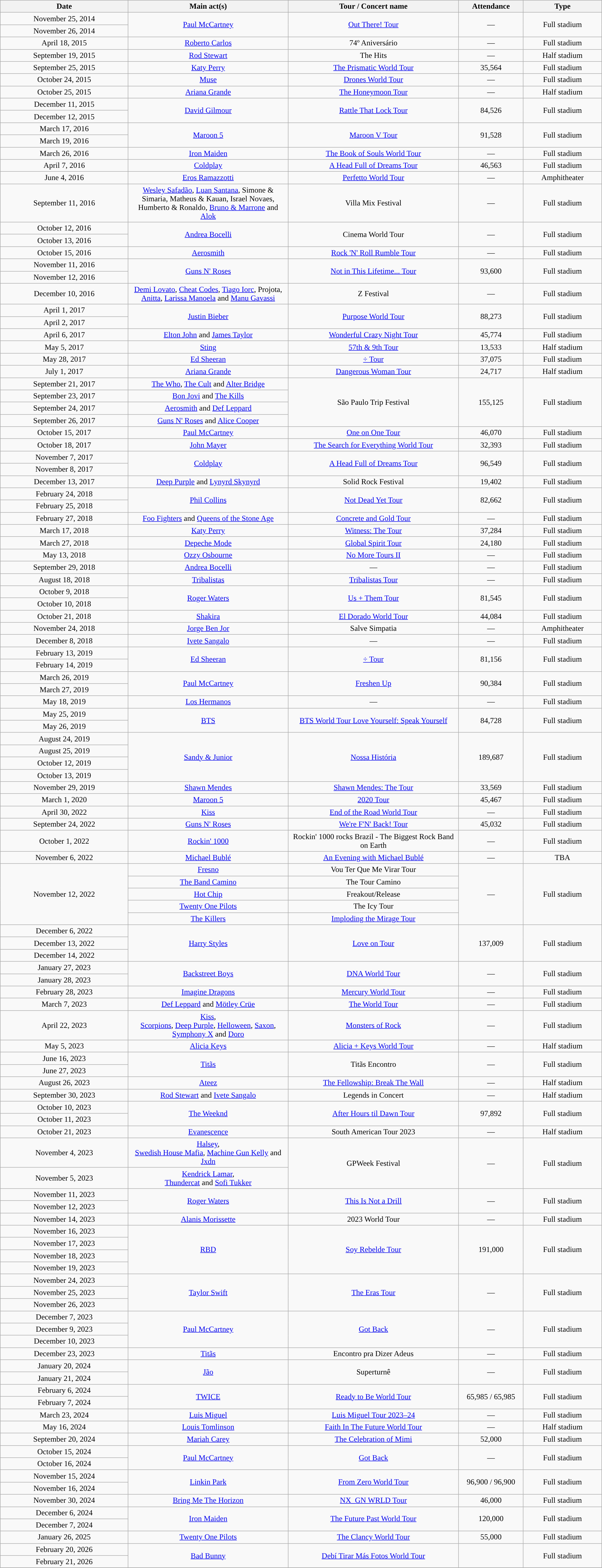<table class="wikitable sortable" style="text-align:center">
<tr>
<th width=12% style="text-align:center;">Date</th>
<th width=15% style="text-align:center;">Main act(s)</th>
<th width=16% style="text-align:center;">Tour / Concert name</th>
<th width=5% style="text-align:center;">Attendance</th>
<th width=7% style="text-align:center;">Type</th>
</tr>
<tr>
<td>November 25, 2014</td>
<td rowspan="2"><a href='#'>Paul McCartney</a></td>
<td rowspan="2"><a href='#'>Out There! Tour</a></td>
<td rowspan="2">—</td>
<td rowspan="2">Full stadium</td>
</tr>
<tr>
<td>November 26, 2014</td>
</tr>
<tr>
<td>April 18, 2015</td>
<td><a href='#'>Roberto Carlos</a></td>
<td>74º Aniversário</td>
<td>—</td>
<td>Full stadium</td>
</tr>
<tr>
<td>September 19, 2015</td>
<td><a href='#'>Rod Stewart</a></td>
<td>The Hits</td>
<td>—</td>
<td>Half stadium</td>
</tr>
<tr>
<td>September 25, 2015</td>
<td><a href='#'>Katy Perry</a></td>
<td><a href='#'>The Prismatic World Tour</a></td>
<td>35,564</td>
<td>Full stadium</td>
</tr>
<tr>
<td>October 24, 2015</td>
<td><a href='#'>Muse</a></td>
<td><a href='#'>Drones World Tour</a></td>
<td>—</td>
<td>Full stadium</td>
</tr>
<tr>
<td>October 25, 2015</td>
<td><a href='#'>Ariana Grande</a></td>
<td><a href='#'>The Honeymoon Tour</a></td>
<td>—</td>
<td>Half stadium</td>
</tr>
<tr>
<td>December 11, 2015</td>
<td rowspan="2"><a href='#'>David Gilmour</a></td>
<td rowspan="2"><a href='#'>Rattle That Lock Tour</a></td>
<td rowspan="2">84,526</td>
<td rowspan="2">Full stadium</td>
</tr>
<tr>
<td>December 12, 2015</td>
</tr>
<tr>
<td>March 17, 2016</td>
<td rowspan="2"><a href='#'>Maroon 5</a></td>
<td rowspan="2"><a href='#'>Maroon V Tour</a></td>
<td rowspan="2">91,528</td>
<td rowspan="2">Full stadium</td>
</tr>
<tr>
<td>March 19, 2016</td>
</tr>
<tr>
<td>March 26, 2016</td>
<td><a href='#'>Iron Maiden</a></td>
<td><a href='#'>The Book of Souls World Tour</a></td>
<td>—</td>
<td>Full stadium</td>
</tr>
<tr>
<td>April 7, 2016</td>
<td><a href='#'>Coldplay</a></td>
<td><a href='#'>A Head Full of Dreams Tour</a></td>
<td>46,563</td>
<td>Full stadium</td>
</tr>
<tr>
<td>June 4, 2016</td>
<td><a href='#'>Eros Ramazzotti</a></td>
<td><a href='#'>Perfetto World Tour</a></td>
<td>—</td>
<td>Amphitheater</td>
</tr>
<tr>
<td>September 11, 2016</td>
<td><a href='#'>Wesley Safadão</a>, <a href='#'>Luan Santana</a>, Simone & Simaria, Matheus & Kauan, Israel Novaes, Humberto & Ronaldo, <a href='#'>Bruno & Marrone</a> and <a href='#'>Alok</a></td>
<td>Villa Mix Festival</td>
<td>—</td>
<td>Full stadium</td>
</tr>
<tr>
<td>October 12, 2016</td>
<td rowspan="2"><a href='#'>Andrea Bocelli</a></td>
<td rowspan="2">Cinema World Tour</td>
<td rowspan="2">—</td>
<td rowspan="2">Full stadium</td>
</tr>
<tr>
<td>October 13, 2016</td>
</tr>
<tr>
<td>October 15, 2016</td>
<td><a href='#'>Aerosmith</a></td>
<td><a href='#'>Rock 'N' Roll Rumble Tour</a></td>
<td>—</td>
<td>Full stadium</td>
</tr>
<tr>
<td>November 11, 2016</td>
<td rowspan="2"><a href='#'>Guns N' Roses</a></td>
<td rowspan="2"><a href='#'>Not in This Lifetime... Tour</a></td>
<td rowspan="2">93,600</td>
<td rowspan="2">Full stadium</td>
</tr>
<tr>
<td>November 12, 2016</td>
</tr>
<tr>
<td>December 10, 2016</td>
<td><a href='#'>Demi Lovato</a>, <a href='#'>Cheat Codes</a>, <a href='#'>Tiago Iorc</a>, Projota, <a href='#'>Anitta</a>, <a href='#'>Larissa Manoela</a> and <a href='#'>Manu Gavassi</a></td>
<td>Z Festival</td>
<td>—</td>
<td>Full stadium</td>
</tr>
<tr>
<td>April 1, 2017</td>
<td rowspan="2"><a href='#'>Justin Bieber</a></td>
<td rowspan="2"><a href='#'>Purpose World Tour</a></td>
<td rowspan="2">88,273</td>
<td rowspan="2">Full stadium</td>
</tr>
<tr>
<td>April 2, 2017</td>
</tr>
<tr>
<td>April 6, 2017</td>
<td><a href='#'>Elton John</a> and <a href='#'>James Taylor</a></td>
<td><a href='#'>Wonderful Crazy Night Tour</a></td>
<td>45,774</td>
<td>Full stadium</td>
</tr>
<tr>
<td>May 5, 2017</td>
<td><a href='#'>Sting</a></td>
<td><a href='#'>57th & 9th Tour</a></td>
<td>13,533</td>
<td>Half stadium</td>
</tr>
<tr>
<td>May 28, 2017</td>
<td><a href='#'>Ed Sheeran</a></td>
<td><a href='#'>÷ Tour</a></td>
<td>37,075</td>
<td>Full stadium</td>
</tr>
<tr>
<td>July 1, 2017</td>
<td><a href='#'>Ariana Grande</a></td>
<td><a href='#'>Dangerous Woman Tour</a></td>
<td>24,717</td>
<td>Half stadium</td>
</tr>
<tr>
<td>September 21, 2017</td>
<td><a href='#'>The Who</a>, <a href='#'>The Cult</a> and <a href='#'>Alter Bridge</a></td>
<td rowspan="4">São Paulo Trip Festival</td>
<td rowspan="4">155,125</td>
<td rowspan="4">Full stadium</td>
</tr>
<tr>
<td>September 23, 2017</td>
<td><a href='#'>Bon Jovi</a> and <a href='#'>The Kills</a></td>
</tr>
<tr>
<td>September 24, 2017</td>
<td><a href='#'>Aerosmith</a> and <a href='#'>Def Leppard</a></td>
</tr>
<tr>
<td>September 26, 2017</td>
<td><a href='#'>Guns N' Roses</a> and <a href='#'>Alice Cooper</a></td>
</tr>
<tr>
<td>October 15, 2017</td>
<td><a href='#'>Paul McCartney</a></td>
<td><a href='#'>One on One Tour</a></td>
<td>46,070</td>
<td>Full stadium</td>
</tr>
<tr>
<td>October 18, 2017</td>
<td><a href='#'>John Mayer</a></td>
<td><a href='#'>The Search for Everything World Tour</a></td>
<td>32,393</td>
<td>Full stadium</td>
</tr>
<tr>
<td>November 7, 2017</td>
<td rowspan="2"><a href='#'>Coldplay</a></td>
<td rowspan="2"><a href='#'>A Head Full of Dreams Tour</a></td>
<td rowspan="2">96,549</td>
<td rowspan="2">Full stadium</td>
</tr>
<tr>
<td>November 8, 2017</td>
</tr>
<tr>
<td>December 13, 2017</td>
<td><a href='#'>Deep Purple</a> and <a href='#'>Lynyrd Skynyrd</a></td>
<td>Solid Rock Festival</td>
<td>19,402</td>
<td>Full stadium</td>
</tr>
<tr>
<td>February 24, 2018</td>
<td rowspan="2"><a href='#'>Phil Collins</a></td>
<td rowspan="2"><a href='#'>Not Dead Yet Tour</a></td>
<td rowspan="2">82,662</td>
<td rowspan="2">Full stadium</td>
</tr>
<tr>
<td>February 25, 2018</td>
</tr>
<tr>
<td>February 27, 2018</td>
<td><a href='#'>Foo Fighters</a> and <a href='#'>Queens of the Stone Age</a></td>
<td><a href='#'>Concrete and Gold Tour</a></td>
<td>—</td>
<td>Full stadium</td>
</tr>
<tr>
<td>March 17, 2018</td>
<td><a href='#'>Katy Perry</a></td>
<td><a href='#'>Witness: The Tour</a></td>
<td>37,284</td>
<td>Full stadium</td>
</tr>
<tr>
<td>March 27, 2018</td>
<td><a href='#'>Depeche Mode</a></td>
<td><a href='#'>Global Spirit Tour</a></td>
<td>24,180</td>
<td>Full stadium</td>
</tr>
<tr>
<td>May 13, 2018</td>
<td><a href='#'>Ozzy Osbourne</a></td>
<td><a href='#'>No More Tours II</a></td>
<td>—</td>
<td>Full stadium</td>
</tr>
<tr>
<td>September 29, 2018</td>
<td><a href='#'>Andrea Bocelli</a></td>
<td>—</td>
<td>—</td>
<td>Full stadium</td>
</tr>
<tr>
<td>August 18, 2018</td>
<td><a href='#'>Tribalistas</a></td>
<td><a href='#'>Tribalistas Tour</a></td>
<td>—</td>
<td>Full stadium</td>
</tr>
<tr>
<td>October 9, 2018</td>
<td rowspan="2"><a href='#'>Roger Waters</a></td>
<td rowspan="2"><a href='#'>Us + Them Tour</a></td>
<td rowspan="2">81,545</td>
<td rowspan="2">Full stadium</td>
</tr>
<tr>
<td>October 10, 2018</td>
</tr>
<tr>
<td>October 21, 2018</td>
<td><a href='#'>Shakira</a></td>
<td><a href='#'>El Dorado World Tour</a></td>
<td>44,084</td>
<td>Full stadium</td>
</tr>
<tr>
<td>November 24, 2018</td>
<td><a href='#'>Jorge Ben Jor</a></td>
<td>Salve Simpatia</td>
<td>—</td>
<td>Amphitheater</td>
</tr>
<tr>
<td>December 8, 2018</td>
<td><a href='#'>Ivete Sangalo</a></td>
<td>—</td>
<td>—</td>
<td>Full stadium</td>
</tr>
<tr>
<td>February 13, 2019</td>
<td rowspan="2"><a href='#'>Ed Sheeran</a></td>
<td rowspan="2"><a href='#'>÷ Tour</a></td>
<td rowspan="2">81,156</td>
<td rowspan="2">Full stadium</td>
</tr>
<tr>
<td>February 14, 2019</td>
</tr>
<tr>
<td>March 26, 2019</td>
<td rowspan="2"><a href='#'>Paul McCartney</a></td>
<td rowspan="2"><a href='#'>Freshen Up</a></td>
<td rowspan="2">90,384</td>
<td rowspan="2">Full stadium</td>
</tr>
<tr>
<td>March 27, 2019</td>
</tr>
<tr>
<td>May 18, 2019</td>
<td><a href='#'>Los Hermanos</a></td>
<td>—</td>
<td>—</td>
<td>Full stadium</td>
</tr>
<tr>
<td>May 25, 2019</td>
<td rowspan="2"><a href='#'>BTS</a></td>
<td rowspan="2"><a href='#'>BTS World Tour Love Yourself: Speak Yourself</a></td>
<td rowspan="2">84,728</td>
<td rowspan="2">Full stadium</td>
</tr>
<tr>
<td>May 26, 2019</td>
</tr>
<tr>
<td>August 24, 2019</td>
<td rowspan="4"><a href='#'>Sandy & Junior</a></td>
<td rowspan="4"><a href='#'>Nossa História</a></td>
<td rowspan="4">189,687</td>
<td rowspan="4">Full stadium</td>
</tr>
<tr>
<td>August 25, 2019</td>
</tr>
<tr>
<td>October 12, 2019</td>
</tr>
<tr>
<td>October 13, 2019</td>
</tr>
<tr>
<td>November 29, 2019</td>
<td><a href='#'>Shawn Mendes</a></td>
<td><a href='#'>Shawn Mendes: The Tour</a></td>
<td>33,569</td>
<td>Full stadium</td>
</tr>
<tr>
<td>March 1, 2020</td>
<td><a href='#'>Maroon 5</a></td>
<td><a href='#'>2020 Tour</a></td>
<td>45,467</td>
<td>Full stadium</td>
</tr>
<tr>
<td>April 30, 2022</td>
<td><a href='#'>Kiss</a></td>
<td><a href='#'>End of the Road World Tour</a></td>
<td>—</td>
<td>Full stadium</td>
</tr>
<tr>
<td>September 24, 2022</td>
<td><a href='#'>Guns N' Roses</a></td>
<td><a href='#'>We're F'N' Back! Tour</a></td>
<td>45,032</td>
<td>Full stadium</td>
</tr>
<tr>
<td>October 1, 2022</td>
<td><a href='#'>Rockin' 1000</a></td>
<td>Rockin' 1000 rocks Brazil - The Biggest Rock Band on Earth</td>
<td>—</td>
<td>Full stadium</td>
</tr>
<tr>
<td>November 6, 2022</td>
<td><a href='#'>Michael Bublé</a></td>
<td><a href='#'>An Evening with Michael Bublé</a></td>
<td>—</td>
<td>TBA</td>
</tr>
<tr>
<td rowspan=5>November 12, 2022</td>
<td><a href='#'>Fresno</a></td>
<td>Vou Ter Que Me Virar Tour</td>
<td rowspan=5>—</td>
<td rowspan=5>Full stadium</td>
</tr>
<tr>
<td><a href='#'>The Band Camino</a></td>
<td>The Tour Camino</td>
</tr>
<tr>
<td><a href='#'>Hot Chip</a></td>
<td>Freakout/Release</td>
</tr>
<tr>
<td><a href='#'>Twenty One Pilots</a></td>
<td>The Icy Tour</td>
</tr>
<tr>
<td><a href='#'>The Killers</a></td>
<td><a href='#'>Imploding the Mirage Tour</a></td>
</tr>
<tr>
<td>December 6, 2022</td>
<td rowspan=3><a href='#'>Harry Styles</a></td>
<td rowspan=3><a href='#'>Love on Tour</a></td>
<td rowspan=3>137,009</td>
<td rowspan=3>Full stadium</td>
</tr>
<tr>
<td>December 13, 2022</td>
</tr>
<tr>
<td>December 14, 2022</td>
</tr>
<tr>
<td>January 27, 2023</td>
<td rowspan=2><a href='#'>Backstreet Boys</a></td>
<td rowspan=2><a href='#'>DNA World Tour</a></td>
<td rowspan=2>—</td>
<td rowspan=2>Full stadium</td>
</tr>
<tr>
<td>January 28, 2023</td>
</tr>
<tr>
<td>February 28, 2023</td>
<td><a href='#'>Imagine Dragons</a></td>
<td><a href='#'>Mercury World Tour</a></td>
<td>—</td>
<td>Full stadium</td>
</tr>
<tr>
<td>March 7, 2023</td>
<td><a href='#'>Def Leppard</a> and <a href='#'>Mötley Crüe</a></td>
<td><a href='#'>The World Tour</a></td>
<td>—</td>
<td>Full stadium</td>
</tr>
<tr>
<td>April 22, 2023</td>
<td><a href='#'>Kiss</a>,<br><a href='#'>Scorpions</a>,
<a href='#'>Deep Purple</a>,
<a href='#'>Helloween</a>,
<a href='#'>Saxon</a>,
<a href='#'>Symphony X</a> and
<a href='#'>Doro</a></td>
<td><a href='#'>Monsters of Rock</a></td>
<td>—</td>
<td>Full stadium</td>
</tr>
<tr>
<td>May 5, 2023</td>
<td><a href='#'>Alicia Keys</a></td>
<td><a href='#'>Alicia + Keys World Tour</a></td>
<td>—</td>
<td>Half stadium</td>
</tr>
<tr>
<td>June 16, 2023</td>
<td rowspan=2><a href='#'>Titãs</a></td>
<td rowspan=2>Titãs Encontro</td>
<td rowspan=2>—</td>
<td rowspan=2>Full stadium</td>
</tr>
<tr>
<td>June 27, 2023</td>
</tr>
<tr>
<td>August 26, 2023</td>
<td><a href='#'>Ateez</a></td>
<td><a href='#'>The Fellowship: Break The Wall</a></td>
<td>—</td>
<td>Half stadium</td>
</tr>
<tr>
<td>September 30, 2023</td>
<td><a href='#'>Rod Stewart</a> and <a href='#'>Ivete Sangalo</a></td>
<td>Legends in Concert</td>
<td>—</td>
<td>Half stadium</td>
</tr>
<tr>
<td>October 10, 2023</td>
<td rowspan=2><a href='#'>The Weeknd</a></td>
<td rowspan=2><a href='#'>After Hours til Dawn Tour</a></td>
<td rowspan=2>97,892</td>
<td rowspan=2>Full stadium</td>
</tr>
<tr>
<td>October 11, 2023</td>
</tr>
<tr>
<td>October 21, 2023</td>
<td><a href='#'>Evanescence</a></td>
<td>South American Tour 2023</td>
<td>—</td>
<td>Half stadium</td>
</tr>
<tr>
<td>November 4, 2023</td>
<td><a href='#'>Halsey</a>,<br><a href='#'>Swedish House Mafia</a>,
<a href='#'>Machine Gun Kelly</a> and
<a href='#'>Jxdn</a></td>
<td rowspan=2>GPWeek Festival</td>
<td rowspan=2>—</td>
<td rowspan=2>Full stadium</td>
</tr>
<tr>
<td>November 5, 2023</td>
<td><a href='#'>Kendrick Lamar</a>,<br><a href='#'>Thundercat</a> and <a href='#'>Sofi Tukker</a></td>
</tr>
<tr>
<td>November 11, 2023</td>
<td rowspan=2><a href='#'>Roger Waters</a></td>
<td rowspan=2><a href='#'>This Is Not a Drill</a></td>
<td rowspan=2>—</td>
<td rowspan=2>Full stadium</td>
</tr>
<tr>
<td>November 12, 2023</td>
</tr>
<tr>
<td>November 14, 2023</td>
<td><a href='#'>Alanis Morissette</a></td>
<td>2023 World Tour</td>
<td>—</td>
<td>Full stadium</td>
</tr>
<tr>
<td>November 16, 2023</td>
<td rowspan=4><a href='#'>RBD</a></td>
<td rowspan=4><a href='#'>Soy Rebelde Tour</a></td>
<td rowspan=4>191,000</td>
<td rowspan=4>Full stadium</td>
</tr>
<tr>
<td>November 17, 2023</td>
</tr>
<tr>
<td>November 18, 2023</td>
</tr>
<tr>
<td>November 19, 2023</td>
</tr>
<tr>
<td>November 24, 2023</td>
<td rowspan=3><a href='#'>Taylor Swift</a></td>
<td rowspan=3><a href='#'>The Eras Tour</a></td>
<td rowspan=3>—</td>
<td rowspan=3>Full stadium</td>
</tr>
<tr>
<td>November 25, 2023</td>
</tr>
<tr>
<td>November 26, 2023</td>
</tr>
<tr>
<td>December 7, 2023</td>
<td rowspan=3><a href='#'>Paul McCartney</a></td>
<td rowspan=3><a href='#'>Got Back</a></td>
<td rowspan=3>—</td>
<td rowspan=3>Full stadium</td>
</tr>
<tr>
<td>December 9, 2023</td>
</tr>
<tr>
<td>December 10, 2023</td>
</tr>
<tr>
<td>December 23, 2023</td>
<td><a href='#'>Titãs</a></td>
<td>Encontro pra Dizer Adeus</td>
<td>—</td>
<td>Full stadium</td>
</tr>
<tr>
<td>January 20, 2024</td>
<td rowspan="2"><a href='#'>Jão</a></td>
<td rowspan="2">Superturnê</td>
<td rowspan="2">—</td>
<td rowspan="2">Full stadium</td>
</tr>
<tr>
<td>January 21, 2024</td>
</tr>
<tr>
<td>February 6, 2024</td>
<td rowspan=2><a href='#'>TWICE</a></td>
<td rowspan=2><a href='#'>Ready to Be World Tour</a></td>
<td rowspan=2>65,985 / 65,985</td>
<td rowspan=2>Full stadium</td>
</tr>
<tr>
<td>February 7, 2024</td>
</tr>
<tr>
<td>March 23, 2024</td>
<td><a href='#'>Luis Miguel</a></td>
<td><a href='#'>Luis Miguel Tour 2023–24</a></td>
<td>—</td>
<td>Full stadium</td>
</tr>
<tr>
<td>May 16, 2024</td>
<td><a href='#'>Louis Tomlinson</a></td>
<td><a href='#'>Faith In The Future World Tour</a></td>
<td>—</td>
<td>Half stadium</td>
</tr>
<tr>
<td>September 20, 2024</td>
<td><a href='#'>Mariah Carey</a></td>
<td><a href='#'>The Celebration of Mimi</a></td>
<td>52,000</td>
<td>Full stadium</td>
</tr>
<tr>
<td>October 15, 2024</td>
<td rowspan=2><a href='#'>Paul McCartney</a></td>
<td rowspan=2><a href='#'>Got Back</a></td>
<td rowspan=2>—</td>
<td rowspan=2>Full stadium</td>
</tr>
<tr>
<td>October 16, 2024</td>
</tr>
<tr>
<td>November 15, 2024</td>
<td rowspan=2><a href='#'>Linkin Park</a></td>
<td rowspan=2><a href='#'>From Zero World Tour </a></td>
<td rowspan=2>96,900 / 96,900</td>
<td rowspan=2>Full stadium</td>
</tr>
<tr>
<td>November 16, 2024</td>
</tr>
<tr>
<td>November 30, 2024</td>
<td><a href='#'>Bring Me The Horizon</a></td>
<td><a href='#'>NX_GN WRLD Tour</a></td>
<td>46,000</td>
<td>Full stadium</td>
</tr>
<tr>
<td>December 6, 2024</td>
<td rowspan=2><a href='#'>Iron Maiden</a></td>
<td rowspan=2><a href='#'>The Future Past World Tour</a></td>
<td rowspan=2>120,000</td>
<td rowspan=2>Full stadium</td>
</tr>
<tr>
<td>December 7, 2024</td>
</tr>
<tr>
<td>January 26, 2025</td>
<td><a href='#'>Twenty One Pilots</a></td>
<td><a href='#'>The Clancy World Tour</a></td>
<td>55,000</td>
<td>Full stadium</td>
</tr>
<tr>
<td>February 20, 2026</td>
<td rowspan=2><a href='#'>Bad Bunny</a></td>
<td rowspan=2><a href='#'>Debí Tirar Más Fotos World Tour</a></td>
<td rowspan=2></td>
<td rowspan=2>Full stadium</td>
</tr>
<tr>
<td>February 21, 2026</td>
</tr>
<tr>
</tr>
</table>
